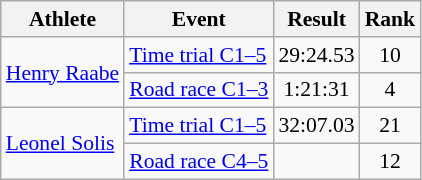<table class=wikitable style="font-size:90%">
<tr>
<th>Athlete</th>
<th>Event</th>
<th>Result</th>
<th>Rank</th>
</tr>
<tr align=center>
<td align=left rowspan=2><a href='#'>Henry Raabe</a></td>
<td align=left><a href='#'>Time trial C1–5</a></td>
<td>29:24.53</td>
<td>10</td>
</tr>
<tr align=center>
<td align=left><a href='#'>Road race C1–3</a></td>
<td>1:21:31</td>
<td>4</td>
</tr>
<tr align=center>
<td align=left rowspan=2><a href='#'>Leonel Solis</a></td>
<td align=left><a href='#'>Time trial C1–5</a></td>
<td>32:07.03</td>
<td>21</td>
</tr>
<tr align=center>
<td align=left><a href='#'>Road race C4–5</a></td>
<td></td>
<td>12</td>
</tr>
</table>
